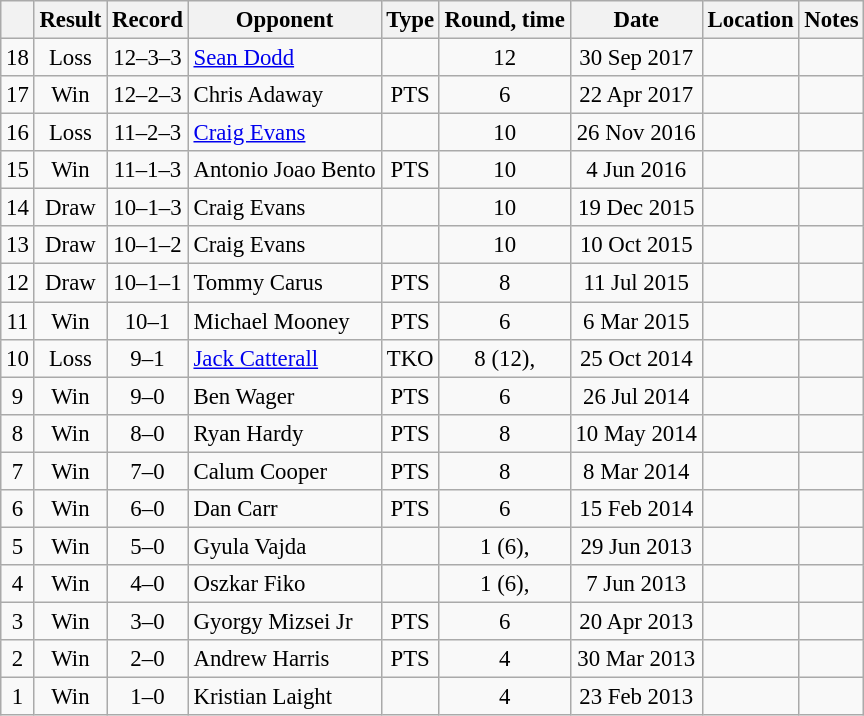<table class="wikitable" style="text-align:center; font-size:95%">
<tr>
<th></th>
<th>Result</th>
<th>Record</th>
<th>Opponent</th>
<th>Type</th>
<th>Round, time</th>
<th>Date</th>
<th>Location</th>
<th>Notes</th>
</tr>
<tr>
<td>18</td>
<td>Loss</td>
<td>12–3–3</td>
<td style="text-align:left;"> <a href='#'>Sean Dodd</a></td>
<td></td>
<td>12</td>
<td>30 Sep 2017</td>
<td style="text-align:left;"> </td>
<td style="text-align:left;"></td>
</tr>
<tr>
<td>17</td>
<td>Win</td>
<td>12–2–3</td>
<td style="text-align:left;"> Chris Adaway</td>
<td>PTS</td>
<td>6</td>
<td>22 Apr 2017</td>
<td style="text-align:left;"> </td>
<td></td>
</tr>
<tr>
<td>16</td>
<td>Loss</td>
<td>11–2–3</td>
<td style="text-align:left;"> <a href='#'>Craig Evans</a></td>
<td></td>
<td>10</td>
<td>26 Nov 2016</td>
<td style="text-align:left;"> </td>
<td style="text-align:left;"></td>
</tr>
<tr>
<td>15</td>
<td>Win</td>
<td>11–1–3</td>
<td style="text-align:left;"> Antonio Joao Bento</td>
<td>PTS</td>
<td>10</td>
<td>4 Jun 2016</td>
<td style="text-align:left;"> </td>
<td style="text-align:left;"></td>
</tr>
<tr>
<td>14</td>
<td>Draw</td>
<td>10–1–3</td>
<td style="text-align:left;"> Craig Evans</td>
<td></td>
<td>10</td>
<td>19 Dec 2015</td>
<td style="text-align:left;"> </td>
<td style="text-align:left;"></td>
</tr>
<tr>
<td>13</td>
<td>Draw</td>
<td>10–1–2</td>
<td style="text-align:left;"> Craig Evans</td>
<td></td>
<td>10</td>
<td>10 Oct 2015</td>
<td style="text-align:left;"> </td>
<td style="text-align:left;"></td>
</tr>
<tr>
<td>12</td>
<td>Draw</td>
<td>10–1–1</td>
<td style="text-align:left;"> Tommy Carus</td>
<td>PTS</td>
<td>8</td>
<td>11 Jul 2015</td>
<td style="text-align:left;"> </td>
<td></td>
</tr>
<tr>
<td>11</td>
<td>Win</td>
<td>10–1</td>
<td style="text-align:left;"> Michael Mooney</td>
<td>PTS</td>
<td>6</td>
<td>6 Mar 2015</td>
<td style="text-align:left;"> </td>
<td></td>
</tr>
<tr>
<td>10</td>
<td>Loss</td>
<td>9–1</td>
<td style="text-align:left;"> <a href='#'>Jack Catterall</a></td>
<td>TKO</td>
<td>8 (12), </td>
<td>25 Oct 2014</td>
<td style="text-align:left;"> </td>
<td style="text-align:left;"></td>
</tr>
<tr>
<td>9</td>
<td>Win</td>
<td>9–0</td>
<td style="text-align:left;"> Ben Wager</td>
<td>PTS</td>
<td>6</td>
<td>26 Jul 2014</td>
<td style="text-align:left;"> </td>
<td></td>
</tr>
<tr>
<td>8</td>
<td>Win</td>
<td>8–0</td>
<td style="text-align:left;"> Ryan Hardy</td>
<td>PTS</td>
<td>8</td>
<td>10 May 2014</td>
<td style="text-align:left;"> </td>
<td></td>
</tr>
<tr>
<td>7</td>
<td>Win</td>
<td>7–0</td>
<td style="text-align:left;"> Calum Cooper</td>
<td>PTS</td>
<td>8</td>
<td>8 Mar 2014</td>
<td style="text-align:left;"> </td>
<td></td>
</tr>
<tr>
<td>6</td>
<td>Win</td>
<td>6–0</td>
<td style="text-align:left;"> Dan Carr</td>
<td>PTS</td>
<td>6</td>
<td>15 Feb 2014</td>
<td style="text-align:left;"> </td>
<td></td>
</tr>
<tr>
<td>5</td>
<td>Win</td>
<td>5–0</td>
<td style="text-align:left;"> Gyula Vajda</td>
<td></td>
<td>1 (6), </td>
<td>29 Jun 2013</td>
<td style="text-align:left;"> </td>
<td></td>
</tr>
<tr>
<td>4</td>
<td>Win</td>
<td>4–0</td>
<td style="text-align:left;"> Oszkar Fiko</td>
<td></td>
<td>1 (6), </td>
<td>7 Jun 2013</td>
<td style="text-align:left;"> </td>
<td></td>
</tr>
<tr>
<td>3</td>
<td>Win</td>
<td>3–0</td>
<td style="text-align:left;"> Gyorgy Mizsei Jr</td>
<td>PTS</td>
<td>6</td>
<td>20 Apr 2013</td>
<td style="text-align:left;"> </td>
<td></td>
</tr>
<tr>
<td>2</td>
<td>Win</td>
<td>2–0</td>
<td style="text-align:left;"> Andrew Harris</td>
<td>PTS</td>
<td>4</td>
<td>30 Mar 2013</td>
<td style="text-align:left;"> </td>
<td></td>
</tr>
<tr>
<td>1</td>
<td>Win</td>
<td>1–0</td>
<td style="text-align:left;"> Kristian Laight</td>
<td></td>
<td>4</td>
<td>23 Feb 2013</td>
<td style="text-align:left;"> </td>
<td></td>
</tr>
</table>
